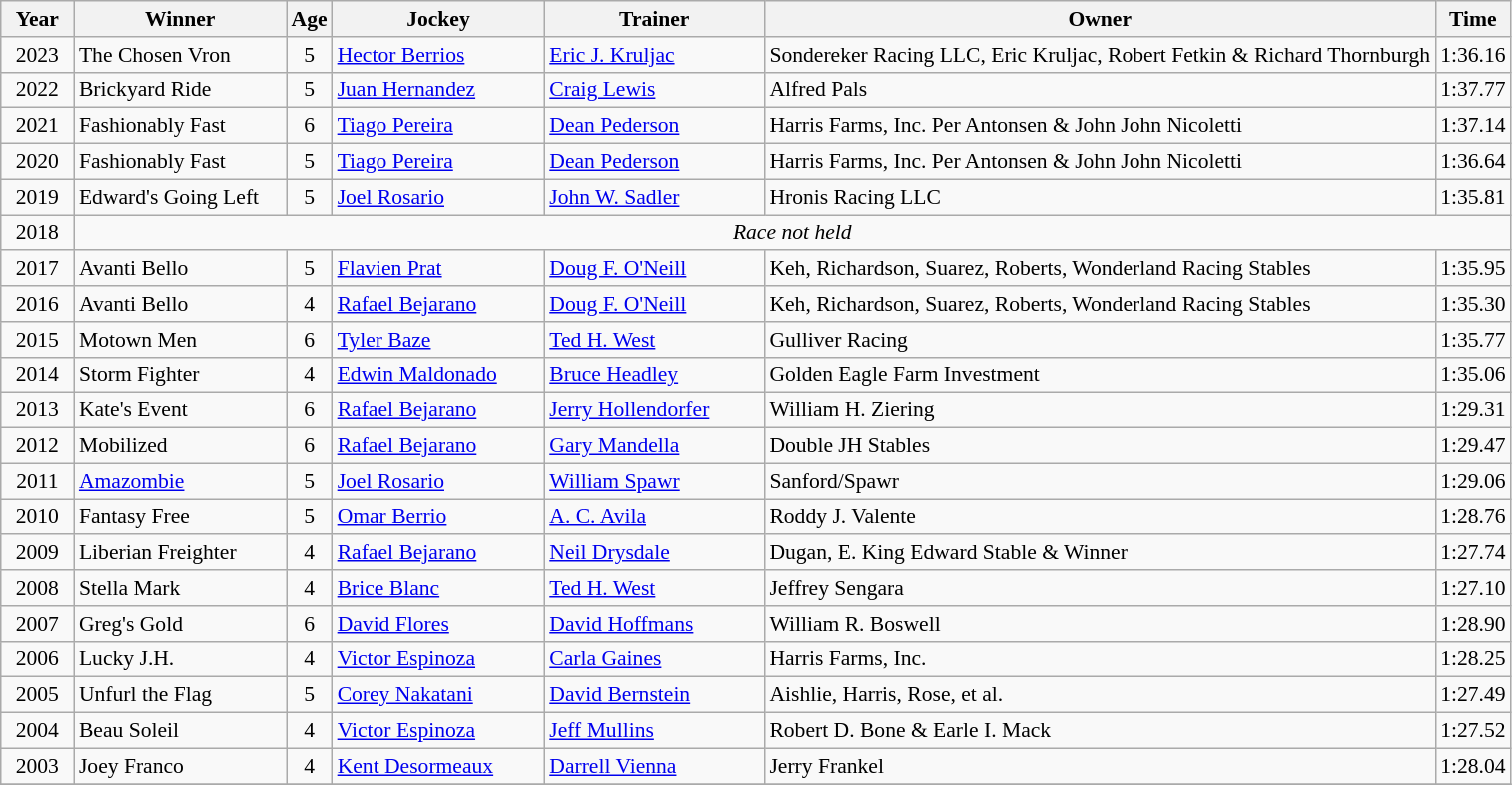<table class="wikitable sortable" style="font-size:90%">
<tr>
<th width="42px">Year<br></th>
<th width="135px">Winner<br></th>
<th width="20px">Age<br></th>
<th width="135px">Jockey<br></th>
<th width="140px">Trainer<br></th>
<th>Owner<br></th>
<th width="20px">Time</th>
</tr>
<tr>
<td align=center>2023</td>
<td>The Chosen Vron</td>
<td align=center>5</td>
<td><a href='#'>Hector Berrios</a></td>
<td><a href='#'>Eric J. Kruljac</a></td>
<td>Sondereker Racing LLC, Eric Kruljac, Robert Fetkin & Richard Thornburgh</td>
<td align=center>1:36.16</td>
</tr>
<tr>
<td align=center>2022</td>
<td>Brickyard Ride</td>
<td align=center>5</td>
<td><a href='#'>Juan Hernandez</a></td>
<td><a href='#'>Craig Lewis</a></td>
<td>Alfred Pals</td>
<td align=center>1:37.77</td>
</tr>
<tr>
<td align=center>2021</td>
<td>Fashionably Fast</td>
<td align=center>6</td>
<td><a href='#'>Tiago Pereira</a></td>
<td><a href='#'>Dean Pederson</a></td>
<td>Harris Farms, Inc. Per Antonsen & John John Nicoletti</td>
<td align=center>1:37.14</td>
</tr>
<tr>
<td align=center>2020</td>
<td>Fashionably Fast</td>
<td align=center>5</td>
<td><a href='#'>Tiago Pereira</a></td>
<td><a href='#'>Dean Pederson</a></td>
<td>Harris Farms, Inc. Per Antonsen & John John Nicoletti</td>
<td align=center>1:36.64</td>
</tr>
<tr>
<td align=center>2019</td>
<td>Edward's Going Left</td>
<td align=center>5</td>
<td><a href='#'>Joel Rosario</a></td>
<td><a href='#'>John W. Sadler</a></td>
<td>Hronis Racing LLC</td>
<td align=center>1:35.81</td>
</tr>
<tr>
<td align="center">2018</td>
<td align="center" colspan=6><em>Race not held</em></td>
</tr>
<tr>
<td align=center>2017</td>
<td>Avanti Bello</td>
<td align=center>5</td>
<td><a href='#'>Flavien Prat</a></td>
<td><a href='#'>Doug F. O'Neill</a></td>
<td>Keh, Richardson, Suarez, Roberts, Wonderland Racing Stables</td>
<td align=center>1:35.95</td>
</tr>
<tr>
<td align=center>2016</td>
<td>Avanti Bello</td>
<td align=center>4</td>
<td><a href='#'>Rafael Bejarano</a></td>
<td><a href='#'>Doug F. O'Neill</a></td>
<td>Keh, Richardson, Suarez, Roberts, Wonderland Racing Stables</td>
<td align=center>1:35.30</td>
</tr>
<tr>
<td align=center>2015</td>
<td>Motown Men</td>
<td align=center>6</td>
<td><a href='#'>Tyler Baze</a></td>
<td><a href='#'>Ted H. West</a></td>
<td>Gulliver Racing</td>
<td align=center>1:35.77</td>
</tr>
<tr>
<td align=center>2014</td>
<td>Storm Fighter</td>
<td align=center>4</td>
<td><a href='#'>Edwin Maldonado</a></td>
<td><a href='#'>Bruce Headley</a></td>
<td>Golden Eagle Farm Investment</td>
<td align=center>1:35.06</td>
</tr>
<tr>
<td align=center>2013</td>
<td>Kate's Event</td>
<td align=center>6</td>
<td><a href='#'>Rafael Bejarano</a></td>
<td><a href='#'>Jerry Hollendorfer</a></td>
<td>William H. Ziering</td>
<td align=center>1:29.31</td>
</tr>
<tr>
<td align=center>2012</td>
<td>Mobilized</td>
<td align=center>6</td>
<td><a href='#'>Rafael Bejarano</a></td>
<td><a href='#'>Gary Mandella</a></td>
<td>Double JH Stables</td>
<td align=center>1:29.47</td>
</tr>
<tr>
<td align=center>2011</td>
<td><a href='#'>Amazombie</a></td>
<td align=center>5</td>
<td><a href='#'>Joel Rosario</a></td>
<td><a href='#'>William Spawr</a></td>
<td>Sanford/Spawr</td>
<td align=center>1:29.06</td>
</tr>
<tr>
<td align=center>2010</td>
<td>Fantasy Free</td>
<td align=center>5</td>
<td><a href='#'>Omar Berrio</a></td>
<td><a href='#'>A. C. Avila</a></td>
<td>Roddy J. Valente</td>
<td align=center>1:28.76</td>
</tr>
<tr>
<td align=center>2009</td>
<td>Liberian Freighter</td>
<td align=center>4</td>
<td><a href='#'>Rafael Bejarano</a></td>
<td><a href='#'>Neil Drysdale</a></td>
<td>Dugan, E. King Edward Stable & Winner</td>
<td align=center>1:27.74</td>
</tr>
<tr>
<td align=center>2008</td>
<td>Stella Mark</td>
<td align=center>4</td>
<td><a href='#'>Brice Blanc</a></td>
<td><a href='#'>Ted H. West</a></td>
<td>Jeffrey Sengara</td>
<td align=center>1:27.10</td>
</tr>
<tr>
<td align=center>2007</td>
<td>Greg's Gold</td>
<td align=center>6</td>
<td><a href='#'>David Flores</a></td>
<td><a href='#'>David Hoffmans</a></td>
<td>William R. Boswell</td>
<td align=center>1:28.90</td>
</tr>
<tr>
<td align=center>2006</td>
<td>Lucky J.H.</td>
<td align=center>4</td>
<td><a href='#'>Victor Espinoza</a></td>
<td><a href='#'>Carla Gaines</a></td>
<td>Harris Farms, Inc.</td>
<td align=center>1:28.25</td>
</tr>
<tr>
<td align=center>2005</td>
<td>Unfurl the Flag</td>
<td align=center>5</td>
<td><a href='#'>Corey Nakatani</a></td>
<td><a href='#'>David Bernstein</a></td>
<td>Aishlie, Harris, Rose, et al.</td>
<td align=center>1:27.49</td>
</tr>
<tr>
<td align=center>2004</td>
<td>Beau Soleil</td>
<td align=center>4</td>
<td><a href='#'>Victor Espinoza</a></td>
<td><a href='#'>Jeff Mullins</a></td>
<td>Robert D. Bone & Earle I. Mack</td>
<td align=center>1:27.52</td>
</tr>
<tr>
<td align=center>2003</td>
<td>Joey Franco</td>
<td align=center>4</td>
<td><a href='#'>Kent Desormeaux</a></td>
<td><a href='#'>Darrell Vienna</a></td>
<td>Jerry Frankel</td>
<td align=center>1:28.04</td>
</tr>
<tr>
</tr>
</table>
